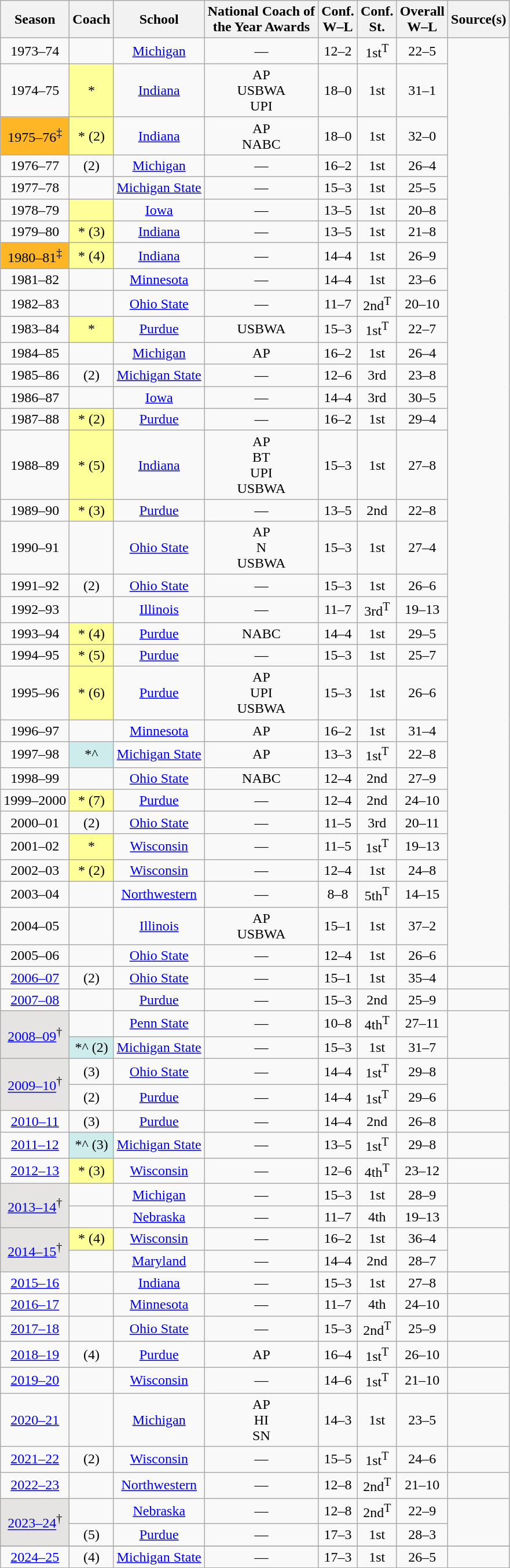<table class="wikitable sortable" style="text-align:center;">
<tr>
<th>Season</th>
<th>Coach</th>
<th>School</th>
<th class=unsortable>National Coach of<br>the Year Awards</th>
<th>Conf.<br>W–L</th>
<th>Conf.<br>St.</th>
<th>Overall<br>W–L</th>
<th class=unsortable>Source(s)</th>
</tr>
<tr>
<td>1973–74</td>
<td></td>
<td><a href='#'>Michigan</a></td>
<td>—</td>
<td>12–2</td>
<td>1st<sup>T</sup></td>
<td>22–5</td>
<td rowspan="33"></td>
</tr>
<tr>
<td>1974–75</td>
<td style="background-color:#FFFF99">*</td>
<td><a href='#'>Indiana</a></td>
<td>AP<br>USBWA<br>UPI</td>
<td>18–0</td>
<td>1st</td>
<td>31–1</td>
</tr>
<tr>
<td style="background-color:#FFB626">1975–76<sup>‡</sup></td>
<td style="background-color:#FFFF99">* (2)</td>
<td><a href='#'>Indiana</a></td>
<td>AP<br>NABC</td>
<td>18–0</td>
<td>1st</td>
<td>32–0</td>
</tr>
<tr>
<td>1976–77</td>
<td> (2)</td>
<td><a href='#'>Michigan</a></td>
<td>—</td>
<td>16–2</td>
<td>1st</td>
<td>26–4</td>
</tr>
<tr>
<td>1977–78</td>
<td></td>
<td><a href='#'>Michigan State</a></td>
<td>—</td>
<td>15–3</td>
<td>1st</td>
<td>25–5</td>
</tr>
<tr>
<td>1978–79</td>
<td style="background-color:#FFFF99"></td>
<td><a href='#'>Iowa</a></td>
<td>—</td>
<td>13–5</td>
<td>1st</td>
<td>20–8</td>
</tr>
<tr>
<td>1979–80</td>
<td style="background-color:#FFFF99">* (3)</td>
<td><a href='#'>Indiana</a></td>
<td>—</td>
<td>13–5</td>
<td>1st</td>
<td>21–8</td>
</tr>
<tr>
<td style="background-color:#FFB626">1980–81<sup>‡</sup></td>
<td style="background-color:#FFFF99">* (4)</td>
<td><a href='#'>Indiana</a></td>
<td>—</td>
<td>14–4</td>
<td>1st</td>
<td>26–9</td>
</tr>
<tr>
<td>1981–82</td>
<td></td>
<td><a href='#'>Minnesota</a></td>
<td>—</td>
<td>14–4</td>
<td>1st</td>
<td>23–6</td>
</tr>
<tr>
<td>1982–83</td>
<td></td>
<td><a href='#'>Ohio State</a></td>
<td>—</td>
<td>11–7</td>
<td>2nd<sup>T</sup></td>
<td>20–10</td>
</tr>
<tr>
<td>1983–84</td>
<td style="background-color:#FFFF99">*</td>
<td><a href='#'>Purdue</a></td>
<td>USBWA</td>
<td>15–3</td>
<td>1st<sup>T</sup></td>
<td>22–7</td>
</tr>
<tr>
<td>1984–85</td>
<td></td>
<td><a href='#'>Michigan</a></td>
<td>AP</td>
<td>16–2</td>
<td>1st</td>
<td>26–4</td>
</tr>
<tr>
<td>1985–86</td>
<td> (2)</td>
<td><a href='#'>Michigan State</a></td>
<td>—</td>
<td>12–6</td>
<td>3rd</td>
<td>23–8</td>
</tr>
<tr>
<td>1986–87</td>
<td></td>
<td><a href='#'>Iowa</a></td>
<td>—</td>
<td>14–4</td>
<td>3rd</td>
<td>30–5</td>
</tr>
<tr>
<td>1987–88</td>
<td style="background-color:#FFFF99">* (2)</td>
<td><a href='#'>Purdue</a></td>
<td>—</td>
<td>16–2</td>
<td>1st</td>
<td>29–4</td>
</tr>
<tr>
<td>1988–89</td>
<td style="background-color:#FFFF99">* (5)</td>
<td><a href='#'>Indiana</a></td>
<td>AP<br>BT<br>UPI<br>USBWA</td>
<td>15–3</td>
<td>1st</td>
<td>27–8</td>
</tr>
<tr>
<td>1989–90</td>
<td style="background-color:#FFFF99">* (3)</td>
<td><a href='#'>Purdue</a></td>
<td>—</td>
<td>13–5</td>
<td>2nd</td>
<td>22–8</td>
</tr>
<tr>
<td>1990–91</td>
<td></td>
<td><a href='#'>Ohio State</a></td>
<td>AP<br>N<br>USBWA</td>
<td>15–3</td>
<td>1st</td>
<td>27–4</td>
</tr>
<tr>
<td>1991–92</td>
<td> (2)</td>
<td><a href='#'>Ohio State</a></td>
<td>—</td>
<td>15–3</td>
<td>1st</td>
<td>26–6</td>
</tr>
<tr>
<td>1992–93</td>
<td></td>
<td><a href='#'>Illinois</a></td>
<td>—</td>
<td>11–7</td>
<td>3rd<sup>T</sup></td>
<td>19–13</td>
</tr>
<tr>
<td>1993–94</td>
<td style="background-color:#FFFF99">* (4)</td>
<td><a href='#'>Purdue</a></td>
<td>NABC</td>
<td>14–4</td>
<td>1st</td>
<td>29–5</td>
</tr>
<tr>
<td>1994–95</td>
<td style="background-color:#FFFF99">* (5)</td>
<td><a href='#'>Purdue</a></td>
<td>—</td>
<td>15–3</td>
<td>1st</td>
<td>25–7</td>
</tr>
<tr>
<td>1995–96</td>
<td style="background-color:#FFFF99">* (6)</td>
<td><a href='#'>Purdue</a></td>
<td>AP<br>UPI<br>USBWA</td>
<td>15–3</td>
<td>1st</td>
<td>26–6</td>
</tr>
<tr>
<td>1996–97</td>
<td></td>
<td><a href='#'>Minnesota</a></td>
<td>AP</td>
<td>16–2</td>
<td>1st</td>
<td>31–4</td>
</tr>
<tr>
<td>1997–98</td>
<td style="background-color:#CFECEC">*^</td>
<td><a href='#'>Michigan State</a></td>
<td>AP</td>
<td>13–3</td>
<td>1st<sup>T</sup></td>
<td>22–8</td>
</tr>
<tr>
<td>1998–99</td>
<td></td>
<td><a href='#'>Ohio State</a></td>
<td>NABC</td>
<td>12–4</td>
<td>2nd</td>
<td>27–9</td>
</tr>
<tr>
<td>1999–2000</td>
<td style="background-color:#FFFF99">* (7)</td>
<td><a href='#'>Purdue</a></td>
<td>—</td>
<td>12–4</td>
<td>2nd</td>
<td>24–10</td>
</tr>
<tr>
<td>2000–01</td>
<td> (2)</td>
<td><a href='#'>Ohio State</a></td>
<td>—</td>
<td>11–5</td>
<td>3rd</td>
<td>20–11</td>
</tr>
<tr>
<td>2001–02</td>
<td style="background-color:#FFFF99">*</td>
<td><a href='#'>Wisconsin</a></td>
<td>—</td>
<td>11–5</td>
<td>1st<sup>T</sup></td>
<td>19–13</td>
</tr>
<tr>
<td>2002–03</td>
<td style="background-color:#FFFF99">* (2)</td>
<td><a href='#'>Wisconsin</a></td>
<td>—</td>
<td>12–4</td>
<td>1st</td>
<td>24–8</td>
</tr>
<tr>
<td>2003–04</td>
<td></td>
<td><a href='#'>Northwestern</a></td>
<td>—</td>
<td>8–8</td>
<td>5th<sup>T</sup></td>
<td>14–15</td>
</tr>
<tr>
<td>2004–05</td>
<td></td>
<td><a href='#'>Illinois</a></td>
<td>AP<br>USBWA</td>
<td>15–1</td>
<td>1st</td>
<td>37–2</td>
</tr>
<tr>
<td>2005–06</td>
<td></td>
<td><a href='#'>Ohio State</a></td>
<td>—</td>
<td>12–4</td>
<td>1st</td>
<td>26–6</td>
</tr>
<tr>
<td><a href='#'>2006–07</a></td>
<td> (2)</td>
<td><a href='#'>Ohio State</a></td>
<td>—</td>
<td>15–1</td>
<td>1st</td>
<td>35–4</td>
<td></td>
</tr>
<tr>
<td><a href='#'>2007–08</a></td>
<td></td>
<td><a href='#'>Purdue</a></td>
<td>—</td>
<td>15–3</td>
<td>2nd</td>
<td>25–9</td>
<td></td>
</tr>
<tr>
<td style="background-color:#E5E4E2;" rowspan=2><a href='#'>2008–09</a><sup>†</sup></td>
<td></td>
<td><a href='#'>Penn State</a></td>
<td>—</td>
<td>10–8</td>
<td>4th<sup>T</sup></td>
<td>27–11</td>
<td rowspan=2></td>
</tr>
<tr>
<td style="background-color:#CFECEC">*^ (2)</td>
<td><a href='#'>Michigan State</a></td>
<td>—</td>
<td>15–3</td>
<td>1st</td>
<td>31–7</td>
</tr>
<tr>
<td style="background-color:#E5E4E2;" rowspan=2><a href='#'>2009–10</a><sup>†</sup></td>
<td> (3)</td>
<td><a href='#'>Ohio State</a></td>
<td>—</td>
<td>14–4</td>
<td>1st<sup>T</sup></td>
<td>29–8</td>
<td rowspan=2></td>
</tr>
<tr>
<td> (2)</td>
<td><a href='#'>Purdue</a></td>
<td>—</td>
<td>14–4</td>
<td>1st<sup>T</sup></td>
<td>29–6</td>
</tr>
<tr>
<td><a href='#'>2010–11</a></td>
<td> (3)</td>
<td><a href='#'>Purdue</a></td>
<td>—</td>
<td>14–4</td>
<td>2nd</td>
<td>26–8</td>
<td></td>
</tr>
<tr>
<td><a href='#'>2011–12</a></td>
<td style="background-color:#CFECEC">*^ (3)</td>
<td><a href='#'>Michigan State</a></td>
<td>—</td>
<td>13–5</td>
<td>1st<sup>T</sup></td>
<td>29–8</td>
<td></td>
</tr>
<tr>
<td><a href='#'>2012–13</a></td>
<td style="background-color:#FFFF99">* (3)</td>
<td><a href='#'>Wisconsin</a></td>
<td>—</td>
<td>12–6</td>
<td>4th<sup>T</sup></td>
<td>23–12</td>
<td></td>
</tr>
<tr>
<td style="background-color:#E5E4E2;" rowspan=2><a href='#'>2013–14</a><sup>†</sup></td>
<td></td>
<td><a href='#'>Michigan</a></td>
<td>—</td>
<td>15–3</td>
<td>1st</td>
<td>28–9</td>
<td rowspan=2></td>
</tr>
<tr>
<td></td>
<td><a href='#'>Nebraska</a></td>
<td>—</td>
<td>11–7</td>
<td>4th</td>
<td>19–13</td>
</tr>
<tr>
<td style="background-color:#E5E4E2;" rowspan=2><a href='#'>2014–15</a><sup>†</sup></td>
<td style="background-color:#FFFF99">* (4)</td>
<td><a href='#'>Wisconsin</a></td>
<td>—</td>
<td>16–2</td>
<td>1st</td>
<td>36–4</td>
<td rowspan=2></td>
</tr>
<tr>
<td></td>
<td><a href='#'>Maryland</a></td>
<td>—</td>
<td>14–4</td>
<td>2nd</td>
<td>28–7</td>
</tr>
<tr>
<td><a href='#'>2015–16</a></td>
<td></td>
<td><a href='#'>Indiana</a></td>
<td>—</td>
<td>15–3</td>
<td>1st</td>
<td>27–8</td>
<td></td>
</tr>
<tr>
<td><a href='#'>2016–17</a></td>
<td></td>
<td><a href='#'>Minnesota</a></td>
<td>—</td>
<td>11–7</td>
<td>4th</td>
<td>24–10</td>
<td></td>
</tr>
<tr>
<td><a href='#'>2017–18</a></td>
<td></td>
<td><a href='#'>Ohio State</a></td>
<td>—</td>
<td>15–3</td>
<td>2nd<sup>T</sup></td>
<td>25–9</td>
<td></td>
</tr>
<tr>
<td><a href='#'>2018–19</a></td>
<td> (4)</td>
<td><a href='#'>Purdue</a></td>
<td>AP</td>
<td>16–4</td>
<td>1st<sup>T</sup></td>
<td>26–10</td>
<td></td>
</tr>
<tr>
<td><a href='#'>2019–20</a></td>
<td></td>
<td><a href='#'>Wisconsin</a></td>
<td>—</td>
<td>14–6</td>
<td>1st<sup>T</sup></td>
<td>21–10</td>
<td></td>
</tr>
<tr>
<td><a href='#'>2020–21</a></td>
<td></td>
<td><a href='#'>Michigan</a></td>
<td>AP<br>HI<br>SN</td>
<td>14–3</td>
<td>1st</td>
<td>23–5</td>
<td></td>
</tr>
<tr>
<td><a href='#'>2021–22</a></td>
<td> (2)</td>
<td><a href='#'>Wisconsin</a></td>
<td>—</td>
<td>15–5</td>
<td>1st<sup>T</sup></td>
<td>24–6</td>
<td></td>
</tr>
<tr>
<td><a href='#'>2022–23</a></td>
<td></td>
<td><a href='#'>Northwestern</a></td>
<td>—</td>
<td>12–8</td>
<td>2nd<sup>T</sup></td>
<td>21–10</td>
<td></td>
</tr>
<tr>
<td style="background-color:#E5E4E2;" rowspan=2><a href='#'>2023–24</a><sup>†</sup></td>
<td> <br></td>
<td><a href='#'>Nebraska</a></td>
<td>—</td>
<td>12–8</td>
<td>2nd<sup>T</sup></td>
<td>22–9 <br></td>
<td rowspan="2"></td>
</tr>
<tr>
<td> (5)</td>
<td><a href='#'>Purdue</a></td>
<td>—</td>
<td>17–3</td>
<td>1st</td>
<td>28–3</td>
</tr>
<tr>
</tr>
<tr>
<td><a href='#'>2024–25</a></td>
<td> (4)</td>
<td><a href='#'>Michigan State</a></td>
<td>—</td>
<td>17–3</td>
<td>1st</td>
<td>26–5</td>
<td></td>
</tr>
<tr>
</tr>
</table>
